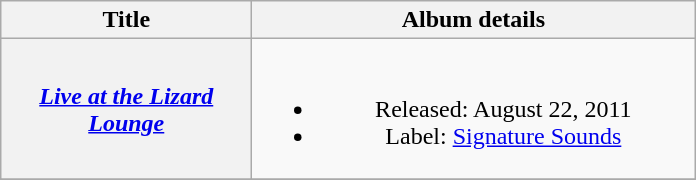<table class="wikitable plainrowheaders" style="text-align:center;">
<tr>
<th scope="col" style="width:10em;">Title</th>
<th scope="col" style="width:18em;">Album details</th>
</tr>
<tr>
<th scope="row"><em><a href='#'>Live at the Lizard Lounge</a></em></th>
<td><br><ul><li>Released: August 22, 2011</li><li>Label: <a href='#'>Signature Sounds</a></li></ul></td>
</tr>
<tr>
</tr>
</table>
